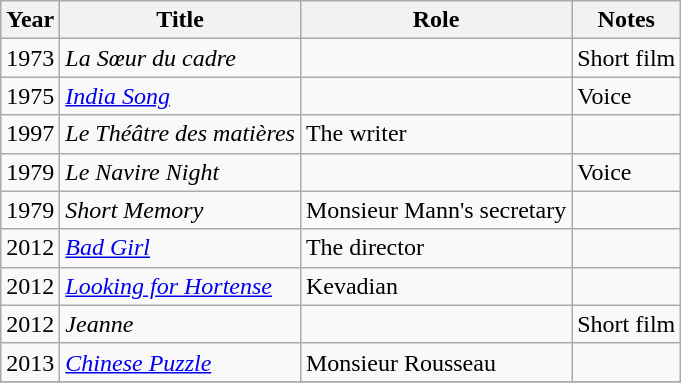<table class="wikitable sortable">
<tr>
<th>Year</th>
<th>Title</th>
<th>Role</th>
<th class="unsortable">Notes</th>
</tr>
<tr>
<td>1973</td>
<td><em>La Sœur du cadre</em></td>
<td></td>
<td>Short film</td>
</tr>
<tr>
<td>1975</td>
<td><em><a href='#'>India Song</a></em></td>
<td></td>
<td>Voice</td>
</tr>
<tr>
<td>1997</td>
<td><em>Le Théâtre des matières</em></td>
<td>The writer</td>
<td></td>
</tr>
<tr>
<td>1979</td>
<td><em>Le Navire Night</em></td>
<td></td>
<td>Voice</td>
</tr>
<tr>
<td>1979</td>
<td><em>Short Memory</em></td>
<td>Monsieur Mann's secretary</td>
<td></td>
</tr>
<tr>
<td>2012</td>
<td><em><a href='#'>Bad Girl</a></em></td>
<td>The director</td>
<td></td>
</tr>
<tr>
<td>2012</td>
<td><em><a href='#'>Looking for Hortense</a></em></td>
<td>Kevadian</td>
<td></td>
</tr>
<tr>
<td>2012</td>
<td><em>Jeanne</em></td>
<td></td>
<td>Short film</td>
</tr>
<tr>
<td>2013</td>
<td><em><a href='#'>Chinese Puzzle</a></em></td>
<td>Monsieur Rousseau</td>
<td></td>
</tr>
<tr>
</tr>
</table>
